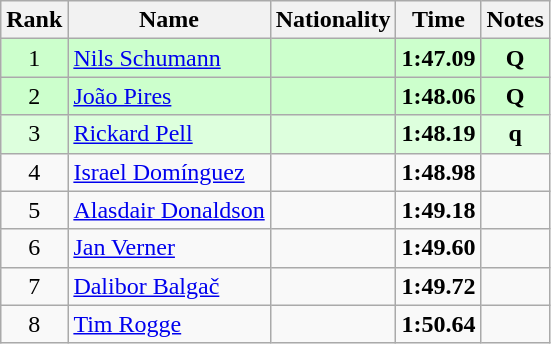<table class="wikitable sortable" style="text-align:center">
<tr>
<th>Rank</th>
<th>Name</th>
<th>Nationality</th>
<th>Time</th>
<th>Notes</th>
</tr>
<tr bgcolor=ccffcc>
<td>1</td>
<td align=left><a href='#'>Nils Schumann</a></td>
<td align=left></td>
<td><strong>1:47.09</strong></td>
<td><strong>Q</strong></td>
</tr>
<tr bgcolor=ccffcc>
<td>2</td>
<td align=left><a href='#'>João Pires</a></td>
<td align=left></td>
<td><strong>1:48.06</strong></td>
<td><strong>Q</strong></td>
</tr>
<tr bgcolor=ddffdd>
<td>3</td>
<td align=left><a href='#'>Rickard Pell</a></td>
<td align=left></td>
<td><strong>1:48.19</strong></td>
<td><strong>q</strong></td>
</tr>
<tr>
<td>4</td>
<td align=left><a href='#'>Israel Domínguez</a></td>
<td align=left></td>
<td><strong>1:48.98</strong></td>
<td></td>
</tr>
<tr>
<td>5</td>
<td align=left><a href='#'>Alasdair Donaldson</a></td>
<td align=left></td>
<td><strong>1:49.18</strong></td>
<td></td>
</tr>
<tr>
<td>6</td>
<td align=left><a href='#'>Jan Verner</a></td>
<td align=left></td>
<td><strong>1:49.60</strong></td>
<td></td>
</tr>
<tr>
<td>7</td>
<td align=left><a href='#'>Dalibor Balgač</a></td>
<td align=left></td>
<td><strong>1:49.72</strong></td>
<td></td>
</tr>
<tr>
<td>8</td>
<td align=left><a href='#'>Tim Rogge</a></td>
<td align=left></td>
<td><strong>1:50.64</strong></td>
<td></td>
</tr>
</table>
